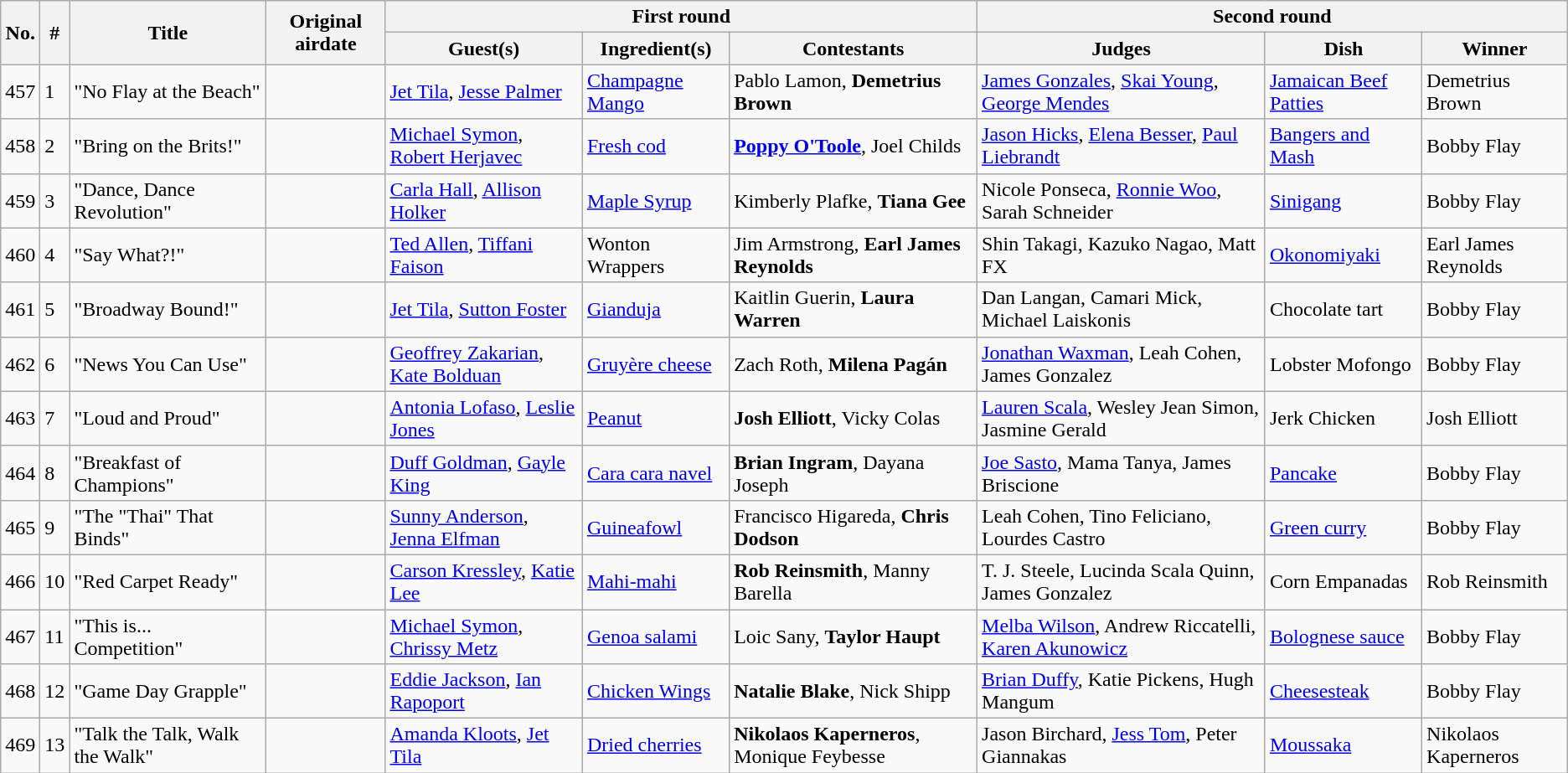<table class="wikitable">
<tr>
<th rowspan="2">No.</th>
<th rowspan="2">#</th>
<th rowspan="2">Title</th>
<th rowspan="2">Original airdate</th>
<th colspan="3">First round</th>
<th colspan="3">Second round</th>
</tr>
<tr>
<th>Guest(s)</th>
<th>Ingredient(s)</th>
<th>Contestants</th>
<th>Judges</th>
<th>Dish</th>
<th>Winner</th>
</tr>
<tr>
<td>457</td>
<td>1</td>
<td>"No Flay at the Beach"</td>
<td></td>
<td><a href='#'>Jet Tila</a>, <a href='#'>Jesse Palmer</a></td>
<td><a href='#'>Champagne Mango</a></td>
<td>Pablo Lamon, <strong>Demetrius Brown</strong></td>
<td><a href='#'>James Gonzales</a>, <a href='#'>Skai Young</a>, <a href='#'>George Mendes</a></td>
<td><a href='#'>Jamaican Beef Patties</a></td>
<td>Demetrius Brown</td>
</tr>
<tr>
<td>458</td>
<td>2</td>
<td>"Bring on the Brits!"</td>
<td></td>
<td><a href='#'>Michael Symon</a>, <a href='#'>Robert Herjavec</a></td>
<td><a href='#'>Fresh cod</a></td>
<td><strong><a href='#'>Poppy O'Toole</a></strong>, Joel Childs</td>
<td><a href='#'>Jason Hicks</a>, <a href='#'>Elena Besser</a>, <a href='#'>Paul Liebrandt</a></td>
<td><a href='#'>Bangers and Mash</a></td>
<td>Bobby Flay</td>
</tr>
<tr>
<td>459</td>
<td>3</td>
<td>"Dance, Dance Revolution"</td>
<td></td>
<td><a href='#'>Carla Hall</a>, <a href='#'>Allison Holker</a></td>
<td><a href='#'>Maple Syrup</a></td>
<td>Kimberly Plafke, <strong>Tiana Gee</strong></td>
<td>Nicole Ponseca, <a href='#'>Ronnie Woo</a>, Sarah Schneider</td>
<td><a href='#'>Sinigang</a></td>
<td>Bobby Flay</td>
</tr>
<tr>
<td>460</td>
<td>4</td>
<td>"Say What?!"</td>
<td></td>
<td><a href='#'>Ted Allen</a>, <a href='#'>Tiffani Faison</a></td>
<td>Wonton Wrappers</td>
<td>Jim Armstrong, <strong>Earl James Reynolds</strong></td>
<td>Shin Takagi, Kazuko Nagao, Matt FX</td>
<td><a href='#'>Okonomiyaki</a></td>
<td>Earl James Reynolds</td>
</tr>
<tr>
<td>461</td>
<td>5</td>
<td>"Broadway Bound!"</td>
<td></td>
<td><a href='#'>Jet Tila</a>, <a href='#'>Sutton Foster</a></td>
<td><a href='#'>Gianduja</a></td>
<td>Kaitlin Guerin, <strong>Laura Warren</strong></td>
<td>Dan Langan, Camari Mick, Michael Laiskonis</td>
<td>Chocolate tart</td>
<td>Bobby Flay</td>
</tr>
<tr>
<td>462</td>
<td>6</td>
<td>"News You Can Use"</td>
<td></td>
<td><a href='#'>Geoffrey Zakarian</a>, <a href='#'>Kate Bolduan</a></td>
<td><a href='#'>Gruyère cheese</a></td>
<td>Zach Roth, <strong>Milena Pagán</strong></td>
<td><a href='#'>Jonathan Waxman</a>, Leah Cohen, James Gonzalez</td>
<td>Lobster Mofongo</td>
<td>Bobby Flay</td>
</tr>
<tr>
<td>463</td>
<td>7</td>
<td>"Loud and Proud"</td>
<td></td>
<td><a href='#'>Antonia Lofaso</a>, <a href='#'>Leslie Jones</a></td>
<td><a href='#'>Peanut</a></td>
<td><strong>Josh Elliott</strong>, Vicky Colas</td>
<td><a href='#'>Lauren Scala</a>, Wesley Jean Simon, Jasmine Gerald</td>
<td>Jerk Chicken</td>
<td>Josh Elliott</td>
</tr>
<tr>
<td>464</td>
<td>8</td>
<td>"Breakfast of Champions"</td>
<td></td>
<td><a href='#'>Duff Goldman</a>, <a href='#'>Gayle King</a></td>
<td><a href='#'>Cara cara navel</a></td>
<td><strong>Brian Ingram</strong>, Dayana Joseph</td>
<td><a href='#'>Joe Sasto</a>, Mama Tanya, James Briscione</td>
<td><a href='#'>Pancake</a></td>
<td>Bobby Flay</td>
</tr>
<tr>
<td>465</td>
<td>9</td>
<td>"The "Thai" That Binds"</td>
<td></td>
<td><a href='#'>Sunny Anderson</a>, <a href='#'>Jenna Elfman</a></td>
<td><a href='#'>Guineafowl</a></td>
<td>Francisco Higareda, <strong>Chris Dodson</strong></td>
<td>Leah Cohen, Tino Feliciano, Lourdes Castro</td>
<td><a href='#'>Green curry</a></td>
<td>Bobby Flay</td>
</tr>
<tr>
<td>466</td>
<td>10</td>
<td>"Red Carpet Ready"</td>
<td></td>
<td><a href='#'>Carson Kressley</a>, <a href='#'>Katie Lee</a></td>
<td><a href='#'>Mahi-mahi</a></td>
<td><strong>Rob Reinsmith</strong>, Manny Barella</td>
<td>T. J.  Steele, Lucinda Scala Quinn, James Gonzalez</td>
<td>Corn Empanadas</td>
<td>Rob Reinsmith</td>
</tr>
<tr>
<td>467</td>
<td>11</td>
<td>"This is... Competition"</td>
<td></td>
<td><a href='#'>Michael Symon</a>, <a href='#'>Chrissy Metz</a></td>
<td><a href='#'>Genoa salami</a></td>
<td>Loic Sany, <strong>Taylor Haupt</strong></td>
<td><a href='#'>Melba Wilson</a>, Andrew Riccatelli, <a href='#'>Karen Akunowicz</a></td>
<td><a href='#'>Bolognese sauce</a></td>
<td>Bobby Flay</td>
</tr>
<tr>
<td>468</td>
<td>12</td>
<td>"Game Day Grapple"</td>
<td></td>
<td><a href='#'>Eddie Jackson</a>, <a href='#'>Ian Rapoport</a></td>
<td><a href='#'>Chicken Wings</a></td>
<td><strong>Natalie Blake</strong>, Nick Shipp</td>
<td><a href='#'>Brian Duffy</a>, Katie Pickens, Hugh Mangum</td>
<td><a href='#'>Cheesesteak</a></td>
<td>Bobby Flay</td>
</tr>
<tr>
<td>469</td>
<td>13</td>
<td>"Talk the Talk, Walk the Walk"</td>
<td></td>
<td><a href='#'>Amanda Kloots</a>, <a href='#'>Jet Tila</a></td>
<td><a href='#'>Dried cherries</a></td>
<td><strong>Nikolaos Kaperneros</strong>, Monique Feybesse</td>
<td>Jason Birchard, <a href='#'>Jess Tom</a>, Peter Giannakas</td>
<td><a href='#'>Moussaka</a></td>
<td>Nikolaos Kaperneros</td>
</tr>
</table>
